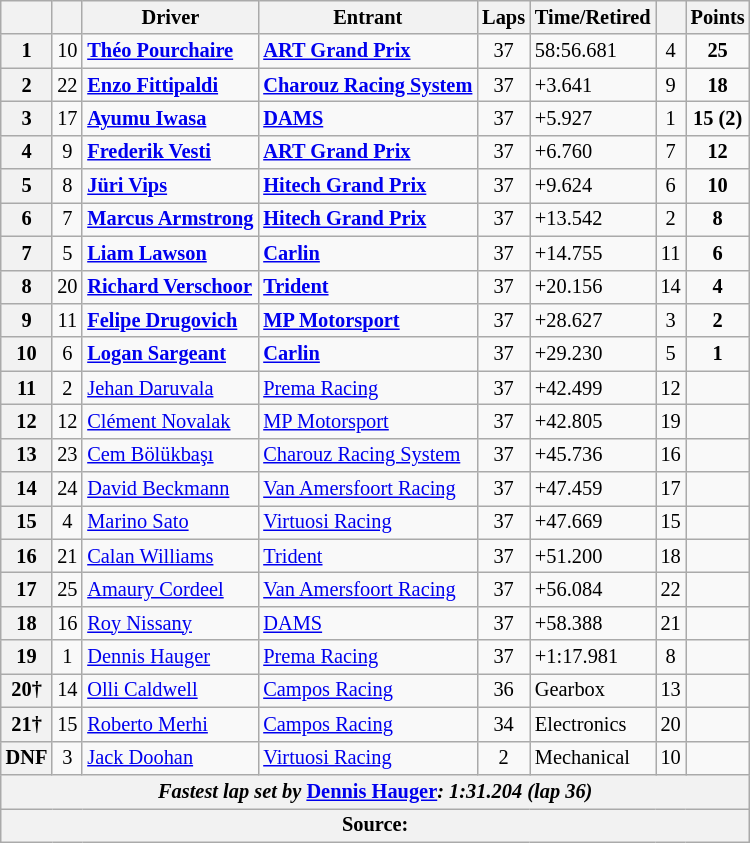<table class="wikitable" style="font-size:85%">
<tr>
<th scope="col"></th>
<th scope="col"></th>
<th scope="col">Driver</th>
<th scope="col">Entrant</th>
<th scope="col">Laps</th>
<th scope="col">Time/Retired</th>
<th scope="col"></th>
<th scope="col">Points</th>
</tr>
<tr>
<th>1</th>
<td align="center">10</td>
<td> <strong><a href='#'>Théo Pourchaire</a></strong></td>
<td><strong><a href='#'>ART Grand Prix</a></strong></td>
<td align="center">37</td>
<td>58:56.681</td>
<td align="center">4</td>
<td align="center"><strong>25</strong></td>
</tr>
<tr>
<th>2</th>
<td align="center">22</td>
<td> <strong><a href='#'>Enzo Fittipaldi</a></strong></td>
<td><strong><a href='#'>Charouz Racing System</a></strong></td>
<td align="center">37</td>
<td>+3.641</td>
<td align="center">9</td>
<td align="center"><strong>18</strong></td>
</tr>
<tr>
<th>3</th>
<td align="center">17</td>
<td> <strong><a href='#'>Ayumu Iwasa</a></strong></td>
<td><strong><a href='#'>DAMS</a></strong></td>
<td align="center">37</td>
<td>+5.927</td>
<td align="center">1</td>
<td align="center"><strong>15 (2)</strong></td>
</tr>
<tr>
<th>4</th>
<td align="center">9</td>
<td> <strong><a href='#'>Frederik Vesti</a></strong></td>
<td><strong><a href='#'>ART Grand Prix</a></strong></td>
<td align="center">37</td>
<td>+6.760</td>
<td align="center">7</td>
<td align="center"><strong>12</strong></td>
</tr>
<tr>
<th>5</th>
<td align="center">8</td>
<td> <strong><a href='#'>Jüri Vips</a></strong></td>
<td><strong><a href='#'>Hitech Grand Prix</a></strong></td>
<td align="center">37</td>
<td>+9.624</td>
<td align="center">6</td>
<td align="center"><strong>10</strong></td>
</tr>
<tr>
<th>6</th>
<td align="center">7</td>
<td> <strong><a href='#'>Marcus Armstrong</a></strong></td>
<td><strong><a href='#'>Hitech Grand Prix</a></strong></td>
<td align="center">37</td>
<td>+13.542</td>
<td align="center">2</td>
<td align="center"><strong>8</strong></td>
</tr>
<tr>
<th>7</th>
<td align="center">5</td>
<td> <strong><a href='#'>Liam Lawson</a></strong></td>
<td><strong><a href='#'>Carlin</a></strong></td>
<td align="center">37</td>
<td>+14.755</td>
<td align="center">11</td>
<td align="center"><strong>6</strong></td>
</tr>
<tr>
<th>8</th>
<td align="center">20</td>
<td> <strong><a href='#'>Richard Verschoor</a></strong></td>
<td><strong><a href='#'>Trident</a></strong></td>
<td align="center">37</td>
<td>+20.156</td>
<td align="center">14</td>
<td align="center"><strong>4</strong></td>
</tr>
<tr>
<th>9</th>
<td align="center">11</td>
<td> <strong><a href='#'>Felipe Drugovich</a></strong></td>
<td><strong><a href='#'>MP Motorsport</a></strong></td>
<td align="center">37</td>
<td>+28.627</td>
<td align="center">3</td>
<td align="center"><strong>2</strong></td>
</tr>
<tr>
<th>10</th>
<td align="center">6</td>
<td> <strong><a href='#'>Logan Sargeant</a></strong></td>
<td><strong><a href='#'>Carlin</a></strong></td>
<td align="center">37</td>
<td>+29.230</td>
<td align="center">5</td>
<td align="center"><strong>1</strong></td>
</tr>
<tr>
<th>11</th>
<td align="center">2</td>
<td> <a href='#'>Jehan Daruvala</a></td>
<td><a href='#'>Prema Racing</a></td>
<td align="center">37</td>
<td>+42.499</td>
<td align="center">12</td>
<td align="center"></td>
</tr>
<tr>
<th>12</th>
<td align="center">12</td>
<td> <a href='#'>Clément Novalak</a></td>
<td><a href='#'>MP Motorsport</a></td>
<td align="center">37</td>
<td>+42.805</td>
<td align="center">19</td>
<td align="center"></td>
</tr>
<tr>
<th>13</th>
<td align="center">23</td>
<td> <a href='#'>Cem Bölükbaşı</a></td>
<td><a href='#'>Charouz Racing System</a></td>
<td align="center">37</td>
<td>+45.736</td>
<td align="center">16</td>
<td align="center"></td>
</tr>
<tr>
<th>14</th>
<td align="center">24</td>
<td> <a href='#'>David Beckmann</a></td>
<td><a href='#'>Van Amersfoort Racing</a></td>
<td align="center">37</td>
<td>+47.459</td>
<td align="center">17</td>
<td align="center"></td>
</tr>
<tr>
<th>15</th>
<td align="center">4</td>
<td> <a href='#'>Marino Sato</a></td>
<td><a href='#'>Virtuosi Racing</a></td>
<td align="center">37</td>
<td>+47.669</td>
<td align="center">15</td>
<td align="center"></td>
</tr>
<tr>
<th>16</th>
<td align="center">21</td>
<td> <a href='#'>Calan Williams</a></td>
<td><a href='#'>Trident</a></td>
<td align="center">37</td>
<td>+51.200</td>
<td align="center">18</td>
<td align="center"></td>
</tr>
<tr>
<th>17</th>
<td align="center">25</td>
<td> <a href='#'>Amaury Cordeel</a></td>
<td><a href='#'>Van Amersfoort Racing</a></td>
<td align="center">37</td>
<td>+56.084</td>
<td align="center">22</td>
<td align="center"></td>
</tr>
<tr>
<th>18</th>
<td align="center">16</td>
<td> <a href='#'>Roy Nissany</a></td>
<td><a href='#'>DAMS</a></td>
<td align="center">37</td>
<td>+58.388</td>
<td align="center">21</td>
<td align="center"></td>
</tr>
<tr>
<th>19</th>
<td align="center">1</td>
<td> <a href='#'>Dennis Hauger</a></td>
<td><a href='#'>Prema Racing</a></td>
<td align="center">37</td>
<td>+1:17.981</td>
<td align="center">8</td>
<td align="center"></td>
</tr>
<tr>
<th>20†</th>
<td align="center">14</td>
<td> <a href='#'>Olli Caldwell</a></td>
<td><a href='#'>Campos Racing</a></td>
<td align="center">36</td>
<td>Gearbox</td>
<td align="center">13</td>
<td align="center"></td>
</tr>
<tr>
<th>21†</th>
<td align="center">15</td>
<td> <a href='#'>Roberto Merhi</a></td>
<td><a href='#'>Campos Racing</a></td>
<td align="center">34</td>
<td>Electronics</td>
<td align="center">20</td>
<td align="center"></td>
</tr>
<tr>
<th>DNF</th>
<td align="center">3</td>
<td> <a href='#'>Jack Doohan</a></td>
<td><a href='#'>Virtuosi Racing</a></td>
<td align="center">2</td>
<td>Mechanical</td>
<td align="center">10</td>
<td align="center"></td>
</tr>
<tr>
<th colspan="8"><em>Fastest lap set by</em>  <a href='#'>Dennis Hauger</a><em>: 1:31.204 (lap 36)</em></th>
</tr>
<tr>
<th colspan="8">Source:</th>
</tr>
</table>
